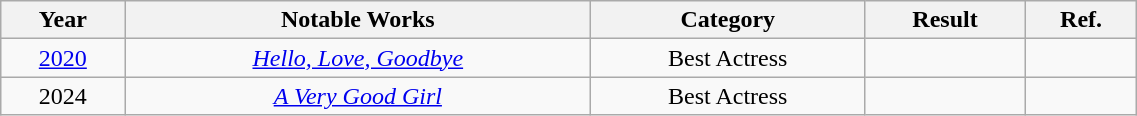<table class="wikitable sortable"  style="text-align:center; width:60%;">
<tr>
<th>Year</th>
<th>Notable Works</th>
<th>Category</th>
<th>Result</th>
<th>Ref.</th>
</tr>
<tr>
<td><a href='#'>2020</a></td>
<td><em><a href='#'>Hello, Love, Goodbye</a></em></td>
<td>Best Actress</td>
<td></td>
<td></td>
</tr>
<tr>
<td>2024</td>
<td><em><a href='#'>A Very Good Girl</a></em></td>
<td>Best Actress</td>
<td></td>
<td></td>
</tr>
</table>
